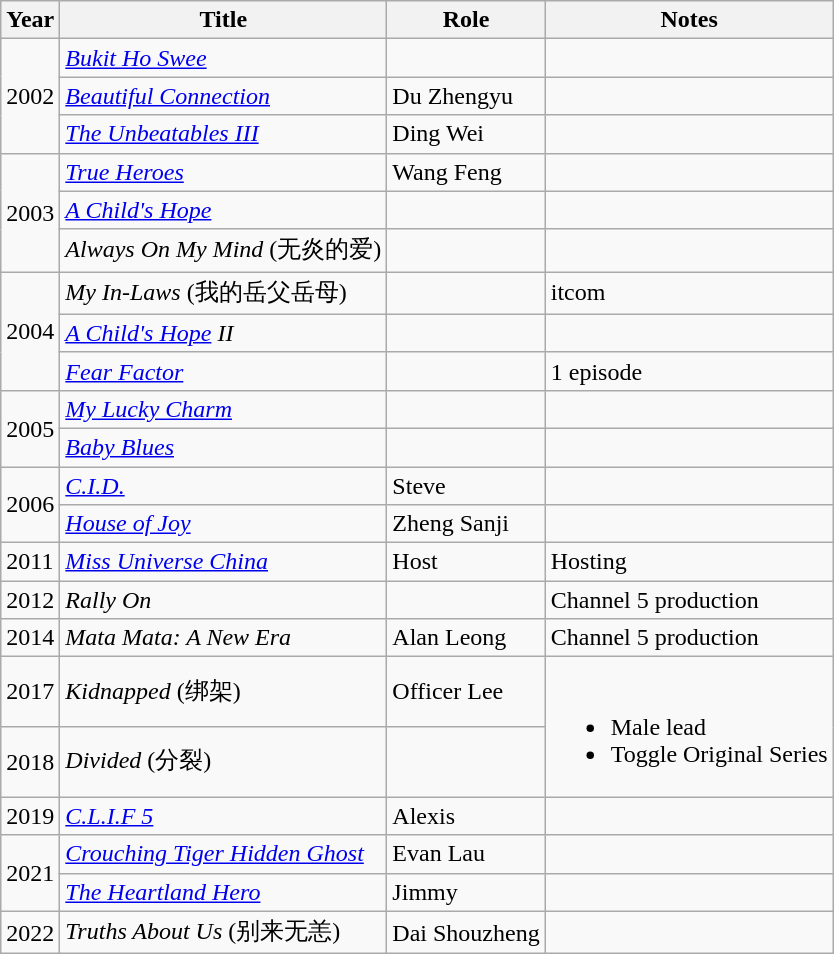<table class="wikitable sortable">
<tr>
<th>Year</th>
<th>Title</th>
<th>Role</th>
<th class="unsortable">Notes</th>
</tr>
<tr>
<td rowspan="3">2002</td>
<td><em><a href='#'>Bukit Ho Swee</a></em></td>
<td></td>
<td></td>
</tr>
<tr>
<td><em><a href='#'>Beautiful Connection</a></em></td>
<td>Du Zhengyu</td>
<td></td>
</tr>
<tr>
<td><em><a href='#'>The Unbeatables III</a></em></td>
<td>Ding Wei</td>
<td></td>
</tr>
<tr>
<td rowspan="3">2003</td>
<td><em><a href='#'>True Heroes</a></em></td>
<td>Wang Feng</td>
<td></td>
</tr>
<tr>
<td><em><a href='#'>A Child's Hope</a></em></td>
<td></td>
<td></td>
</tr>
<tr>
<td><em>Always On My Mind</em> (无炎的爱)</td>
<td></td>
<td></td>
</tr>
<tr>
<td rowspan="3">2004</td>
<td><em>My In-Laws</em> (我的岳父岳母)</td>
<td></td>
<td>itcom</td>
</tr>
<tr>
<td><em><a href='#'>A Child's Hope</a> II</em></td>
<td></td>
<td></td>
</tr>
<tr>
<td><em><a href='#'>Fear Factor</a></em></td>
<td></td>
<td>1 episode</td>
</tr>
<tr>
<td rowspan="2">2005</td>
<td><em><a href='#'>My Lucky Charm</a></em></td>
<td></td>
<td></td>
</tr>
<tr>
<td><em><a href='#'>Baby Blues</a></em></td>
<td></td>
<td></td>
</tr>
<tr>
<td rowspan="2">2006</td>
<td><em><a href='#'>C.I.D.</a></em></td>
<td>Steve</td>
<td></td>
</tr>
<tr>
<td><em><a href='#'>House of Joy</a></em></td>
<td>Zheng Sanji</td>
<td></td>
</tr>
<tr>
<td>2011</td>
<td><em><a href='#'>Miss Universe China</a></em></td>
<td>Host</td>
<td>Hosting</td>
</tr>
<tr>
<td>2012</td>
<td><em>Rally On</em></td>
<td></td>
<td>Channel 5 production</td>
</tr>
<tr>
<td>2014</td>
<td><em>Mata Mata: A New Era</em></td>
<td>Alan Leong</td>
<td>Channel 5 production</td>
</tr>
<tr>
<td>2017</td>
<td><em>Kidnapped</em> (绑架)</td>
<td>Officer Lee</td>
<td rowspan="2"><br><ul><li>Male lead</li><li>Toggle Original Series</li></ul></td>
</tr>
<tr>
<td>2018</td>
<td><em>Divided</em> (分裂)</td>
<td></td>
</tr>
<tr>
<td>2019</td>
<td><em><a href='#'>C.L.I.F 5</a></em></td>
<td>Alexis</td>
<td></td>
</tr>
<tr>
<td rowspan="2">2021</td>
<td><em><a href='#'>Crouching Tiger Hidden Ghost</a></em></td>
<td>Evan Lau</td>
<td></td>
</tr>
<tr>
<td><em><a href='#'>The Heartland Hero</a></em></td>
<td>Jimmy</td>
<td></td>
</tr>
<tr>
<td>2022</td>
<td><em>Truths About Us</em> (别来无恙)</td>
<td>Dai Shouzheng</td>
<td></td>
</tr>
</table>
